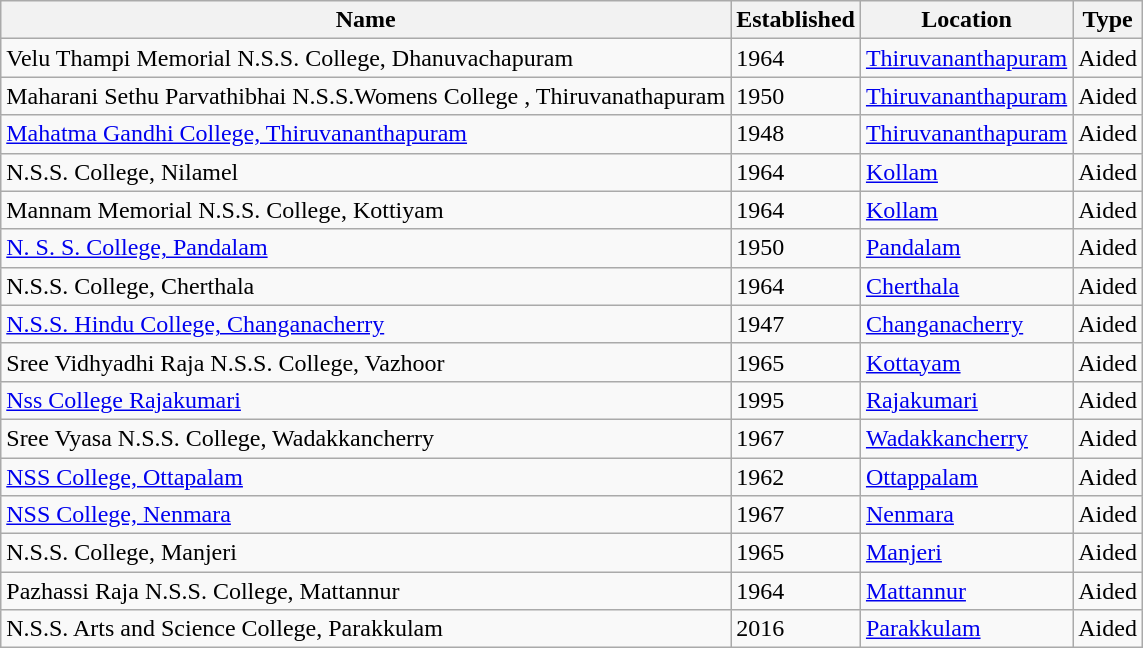<table class="wikitable sortable">
<tr>
<th>Name</th>
<th>Established</th>
<th>Location</th>
<th>Type</th>
</tr>
<tr>
<td>Velu Thampi Memorial N.S.S. College, Dhanuvachapuram</td>
<td>1964</td>
<td><a href='#'>Thiruvananthapuram</a></td>
<td>Aided</td>
</tr>
<tr>
<td>Maharani Sethu Parvathibhai N.S.S.Womens College , Thiruvanathapuram</td>
<td>1950</td>
<td><a href='#'>Thiruvananthapuram</a></td>
<td>Aided</td>
</tr>
<tr>
<td><a href='#'>Mahatma Gandhi College, Thiruvananthapuram</a></td>
<td>1948</td>
<td><a href='#'>Thiruvananthapuram</a></td>
<td>Aided</td>
</tr>
<tr>
<td>N.S.S. College, Nilamel</td>
<td>1964</td>
<td><a href='#'>Kollam</a></td>
<td>Aided</td>
</tr>
<tr>
<td>Mannam Memorial N.S.S. College, Kottiyam</td>
<td>1964</td>
<td><a href='#'>Kollam</a></td>
<td>Aided</td>
</tr>
<tr>
<td><a href='#'>N. S. S. College, Pandalam</a></td>
<td>1950</td>
<td><a href='#'>Pandalam</a></td>
<td>Aided</td>
</tr>
<tr>
<td>N.S.S. College, Cherthala</td>
<td>1964</td>
<td><a href='#'>Cherthala</a></td>
<td>Aided</td>
</tr>
<tr>
<td><a href='#'>N.S.S. Hindu College, Changanacherry</a></td>
<td>1947</td>
<td><a href='#'>Changanacherry</a></td>
<td>Aided</td>
</tr>
<tr>
<td>Sree Vidhyadhi Raja N.S.S. College, Vazhoor</td>
<td>1965</td>
<td><a href='#'>Kottayam</a></td>
<td>Aided</td>
</tr>
<tr>
<td><a href='#'>Nss College Rajakumari</a></td>
<td>1995</td>
<td><a href='#'>Rajakumari</a></td>
<td>Aided</td>
</tr>
<tr>
<td>Sree Vyasa N.S.S. College, Wadakkancherry</td>
<td>1967</td>
<td><a href='#'>Wadakkancherry</a></td>
<td>Aided</td>
</tr>
<tr>
<td><a href='#'>NSS College, Ottapalam</a></td>
<td>1962</td>
<td><a href='#'>Ottappalam</a></td>
<td>Aided</td>
</tr>
<tr>
<td><a href='#'>NSS College, Nenmara</a></td>
<td>1967</td>
<td><a href='#'>Nenmara</a></td>
<td>Aided</td>
</tr>
<tr>
<td>N.S.S. College, Manjeri</td>
<td>1965</td>
<td><a href='#'>Manjeri</a></td>
<td>Aided</td>
</tr>
<tr>
<td>Pazhassi Raja N.S.S. College, Mattannur</td>
<td>1964</td>
<td><a href='#'>Mattannur</a></td>
<td>Aided</td>
</tr>
<tr>
<td>N.S.S. Arts and Science College, Parakkulam</td>
<td>2016</td>
<td><a href='#'>Parakkulam</a></td>
<td>Aided</td>
</tr>
</table>
